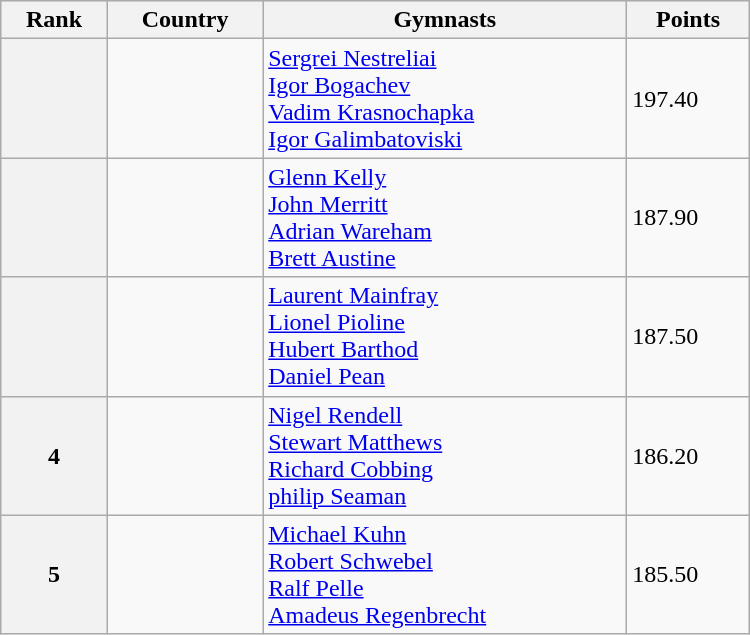<table class="wikitable" width=500>
<tr bgcolor="#efefef">
<th>Rank</th>
<th>Country</th>
<th>Gymnasts</th>
<th>Points</th>
</tr>
<tr>
<th></th>
<td></td>
<td><a href='#'>Sergrei Nestreliai</a> <br> <a href='#'>Igor Bogachev</a> <br> <a href='#'>Vadim Krasnochapka</a><br> <a href='#'>Igor Galimbatoviski</a></td>
<td>197.40</td>
</tr>
<tr>
<th></th>
<td></td>
<td><a href='#'>Glenn Kelly</a> <br> <a href='#'>John Merritt</a> <br> <a href='#'>Adrian Wareham</a> <br> <a href='#'>Brett Austine</a></td>
<td>187.90</td>
</tr>
<tr>
<th></th>
<td></td>
<td><a href='#'>Laurent Mainfray</a> <br> <a href='#'>Lionel Pioline</a> <br> <a href='#'>Hubert Barthod</a> <br> <a href='#'>Daniel Pean</a></td>
<td>187.50</td>
</tr>
<tr>
<th>4</th>
<td></td>
<td><a href='#'>Nigel Rendell</a> <br> <a href='#'>Stewart Matthews</a> <br> <a href='#'>Richard Cobbing</a> <br> <a href='#'>philip Seaman</a></td>
<td>186.20</td>
</tr>
<tr>
<th>5</th>
<td></td>
<td><a href='#'>Michael Kuhn</a> <br> <a href='#'>Robert Schwebel</a> <br> <a href='#'>Ralf Pelle</a> <br> <a href='#'>Amadeus Regenbrecht</a></td>
<td>185.50</td>
</tr>
</table>
